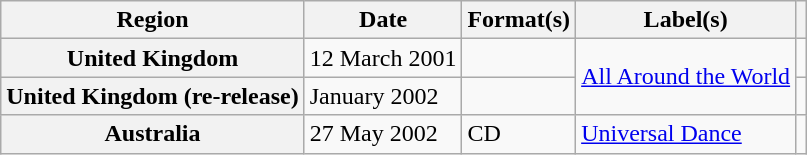<table class="wikitable plainrowheaders">
<tr>
<th scope="col">Region</th>
<th scope="col">Date</th>
<th scope="col">Format(s)</th>
<th scope="col">Label(s)</th>
<th scope="col"></th>
</tr>
<tr>
<th scope="row">United Kingdom</th>
<td>12 March 2001</td>
<td></td>
<td rowspan="2"><a href='#'>All Around the World</a></td>
<td></td>
</tr>
<tr>
<th scope="row">United Kingdom (re-release)</th>
<td>January 2002</td>
<td></td>
<td></td>
</tr>
<tr>
<th scope="row">Australia</th>
<td>27 May 2002</td>
<td>CD</td>
<td><a href='#'>Universal Dance</a></td>
<td></td>
</tr>
</table>
